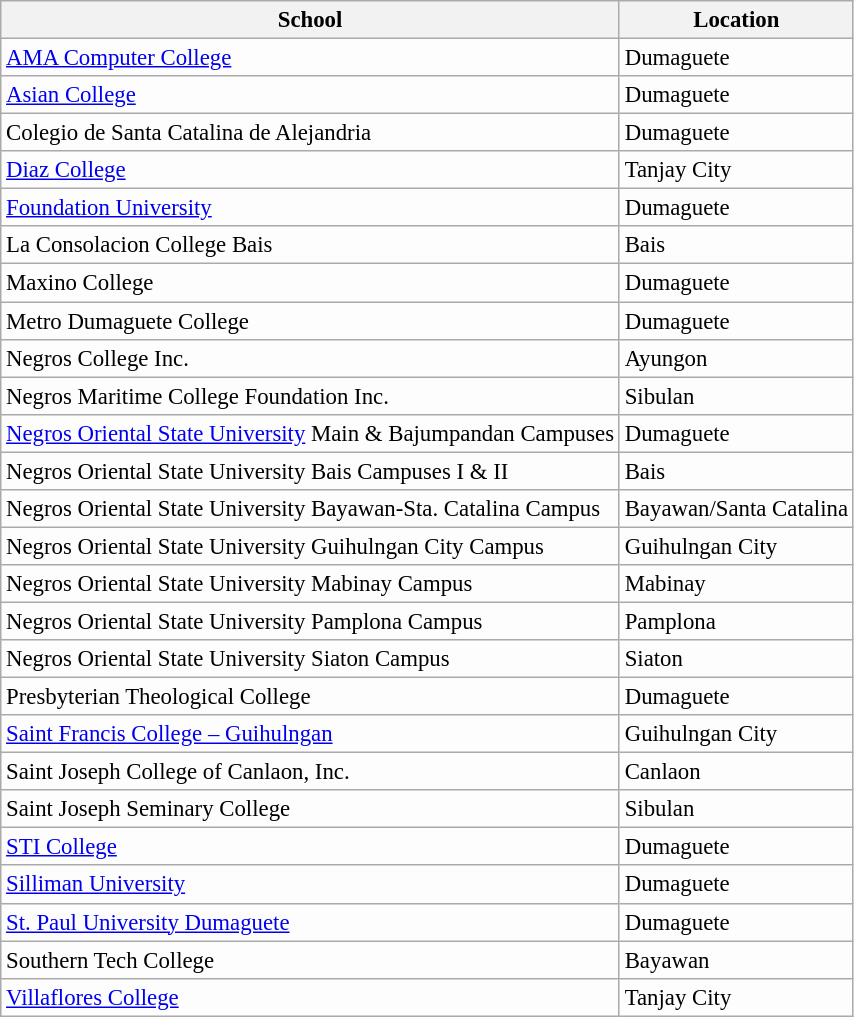<table class="wikitable sortable" style="background-color:#FDFDFD;font-size:95%;">
<tr>
<th scope="col">School</th>
<th scope="col" class="unsortable">Location</th>
</tr>
<tr>
<td><a href='#'>AMA Computer College</a></td>
<td>Dumaguete</td>
</tr>
<tr>
<td><a href='#'>Asian College</a></td>
<td>Dumaguete</td>
</tr>
<tr>
<td>Colegio de Santa Catalina de Alejandria</td>
<td>Dumaguete</td>
</tr>
<tr>
<td><a href='#'>Diaz College</a></td>
<td>Tanjay City</td>
</tr>
<tr>
<td><a href='#'>Foundation University</a></td>
<td>Dumaguete</td>
</tr>
<tr>
<td>La Consolacion College Bais</td>
<td>Bais</td>
</tr>
<tr>
<td>Maxino College</td>
<td>Dumaguete</td>
</tr>
<tr>
<td>Metro Dumaguete College</td>
<td>Dumaguete</td>
</tr>
<tr>
<td>Negros College Inc.</td>
<td>Ayungon</td>
</tr>
<tr>
<td>Negros Maritime College Foundation Inc.</td>
<td>Sibulan</td>
</tr>
<tr>
<td><a href='#'>Negros Oriental State University</a> Main & Bajumpandan Campuses</td>
<td>Dumaguete</td>
</tr>
<tr>
<td>Negros Oriental State University Bais Campuses I & II</td>
<td>Bais</td>
</tr>
<tr>
<td>Negros Oriental State University Bayawan-Sta. Catalina Campus</td>
<td>Bayawan/Santa Catalina</td>
</tr>
<tr>
<td>Negros Oriental State University Guihulngan City Campus</td>
<td>Guihulngan City</td>
</tr>
<tr>
<td>Negros Oriental State University Mabinay Campus</td>
<td>Mabinay</td>
</tr>
<tr>
<td>Negros Oriental State University Pamplona Campus</td>
<td>Pamplona</td>
</tr>
<tr>
<td>Negros Oriental State University Siaton Campus</td>
<td>Siaton</td>
</tr>
<tr>
<td>Presbyterian Theological College</td>
<td>Dumaguete</td>
</tr>
<tr>
<td><a href='#'>Saint Francis College – Guihulngan</a></td>
<td>Guihulngan City</td>
</tr>
<tr>
<td>Saint Joseph College of Canlaon, Inc.</td>
<td>Canlaon</td>
</tr>
<tr>
<td>Saint Joseph Seminary College</td>
<td>Sibulan</td>
</tr>
<tr>
<td><a href='#'>STI College</a></td>
<td>Dumaguete</td>
</tr>
<tr>
<td><a href='#'>Silliman University</a></td>
<td>Dumaguete</td>
</tr>
<tr>
<td><a href='#'>St. Paul University Dumaguete</a></td>
<td>Dumaguete</td>
</tr>
<tr>
<td>Southern Tech College</td>
<td>Bayawan</td>
</tr>
<tr>
<td><a href='#'>Villaflores College</a></td>
<td>Tanjay City</td>
</tr>
</table>
